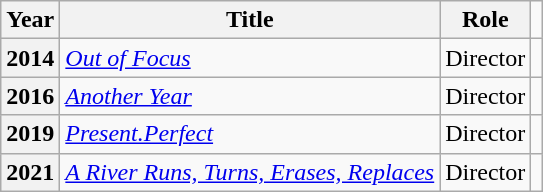<table class="wikitable plainrowheaders sortable">
<tr>
<th scope="col">Year</th>
<th scope="col">Title</th>
<th scope="col">Role</th>
</tr>
<tr>
<th scope="row">2014</th>
<td><em><a href='#'>Out of Focus</a></em></td>
<td>Director</td>
<td></td>
</tr>
<tr>
<th scope="row">2016</th>
<td><em><a href='#'>Another Year</a></em></td>
<td>Director</td>
<td></td>
</tr>
<tr>
<th scope="row">2019</th>
<td><em><a href='#'>Present.Perfect</a></em></td>
<td>Director</td>
<td></td>
</tr>
<tr>
<th scope="row">2021</th>
<td><em><a href='#'>A River Runs, Turns, Erases, Replaces</a></em></td>
<td>Director</td>
</tr>
</table>
